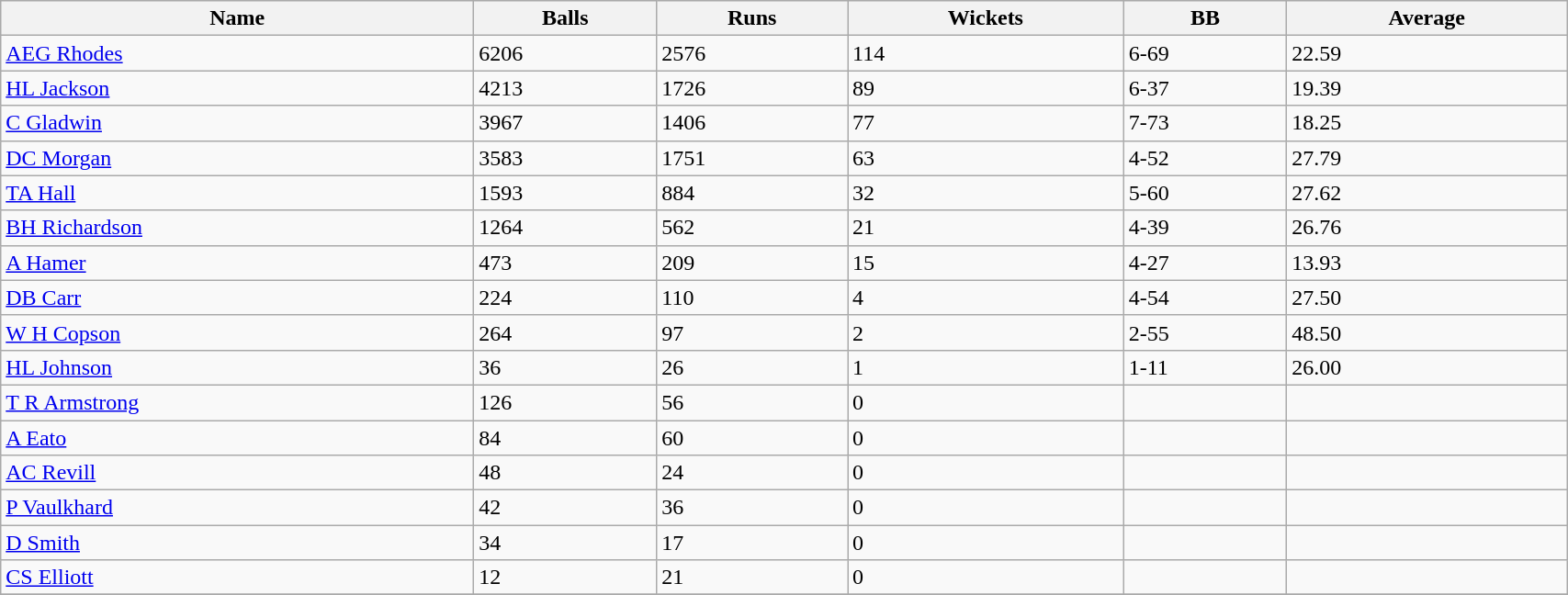<table class="wikitable sortable" width="90%">
<tr bgcolor="#efefef">
<th>Name</th>
<th>Balls</th>
<th>Runs</th>
<th>Wickets</th>
<th>BB</th>
<th>Average</th>
</tr>
<tr>
<td><a href='#'>AEG Rhodes</a></td>
<td>6206</td>
<td>2576</td>
<td>114</td>
<td>6-69</td>
<td>22.59</td>
</tr>
<tr>
<td><a href='#'>HL Jackson</a></td>
<td>4213</td>
<td>1726</td>
<td>89</td>
<td>6-37</td>
<td>19.39</td>
</tr>
<tr>
<td><a href='#'>C Gladwin</a></td>
<td>3967</td>
<td>1406</td>
<td>77</td>
<td>7-73</td>
<td>18.25</td>
</tr>
<tr>
<td><a href='#'>DC Morgan</a></td>
<td>3583</td>
<td>1751</td>
<td>63</td>
<td>4-52</td>
<td>27.79</td>
</tr>
<tr>
<td><a href='#'>TA Hall</a></td>
<td>1593</td>
<td>884</td>
<td>32</td>
<td>5-60</td>
<td>27.62</td>
</tr>
<tr>
<td><a href='#'>BH Richardson</a></td>
<td>1264</td>
<td>562</td>
<td>21</td>
<td>4-39</td>
<td>26.76</td>
</tr>
<tr>
<td><a href='#'>A Hamer</a></td>
<td>473</td>
<td>209</td>
<td>15</td>
<td>4-27</td>
<td>13.93</td>
</tr>
<tr>
<td><a href='#'>DB Carr</a></td>
<td>224</td>
<td>110</td>
<td>4</td>
<td>4-54</td>
<td>27.50</td>
</tr>
<tr>
<td><a href='#'>W H Copson</a></td>
<td>264</td>
<td>97</td>
<td>2</td>
<td>2-55</td>
<td>48.50</td>
</tr>
<tr>
<td><a href='#'>HL Johnson</a></td>
<td>36</td>
<td>26</td>
<td>1</td>
<td>1-11</td>
<td>26.00</td>
</tr>
<tr>
<td><a href='#'>T R Armstrong</a></td>
<td>126</td>
<td>56</td>
<td>0</td>
<td></td>
<td></td>
</tr>
<tr>
<td><a href='#'>A Eato</a></td>
<td>84</td>
<td>60</td>
<td>0</td>
<td></td>
<td></td>
</tr>
<tr>
<td><a href='#'>AC Revill</a></td>
<td>48</td>
<td>24</td>
<td>0</td>
<td></td>
<td></td>
</tr>
<tr>
<td><a href='#'>P Vaulkhard</a></td>
<td>42</td>
<td>36</td>
<td>0</td>
<td></td>
<td></td>
</tr>
<tr>
<td><a href='#'>D Smith</a></td>
<td>34</td>
<td>17</td>
<td>0</td>
<td></td>
<td></td>
</tr>
<tr>
<td><a href='#'>CS Elliott</a></td>
<td>12</td>
<td>21</td>
<td>0</td>
<td></td>
<td></td>
</tr>
<tr>
</tr>
</table>
